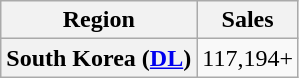<table class="wikitable plainrowheaders" style="text-align:center;">
<tr>
<th>Region</th>
<th>Sales</th>
</tr>
<tr>
<th scope=row>South Korea (<a href='#'>DL</a>)</th>
<td>117,194+</td>
</tr>
</table>
